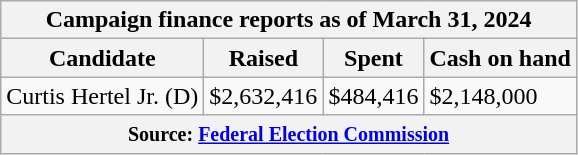<table class="wikitable sortable">
<tr>
<th colspan=4>Campaign finance reports as of March 31, 2024</th>
</tr>
<tr style="text-align:center;">
<th>Candidate</th>
<th>Raised</th>
<th>Spent</th>
<th>Cash on hand</th>
</tr>
<tr>
<td>Curtis Hertel Jr. (D)</td>
<td>$2,632,416</td>
<td>$484,416</td>
<td>$2,148,000</td>
</tr>
<tr>
<th colspan="4"><small>Source: <a href='#'>Federal Election Commission</a></small></th>
</tr>
</table>
